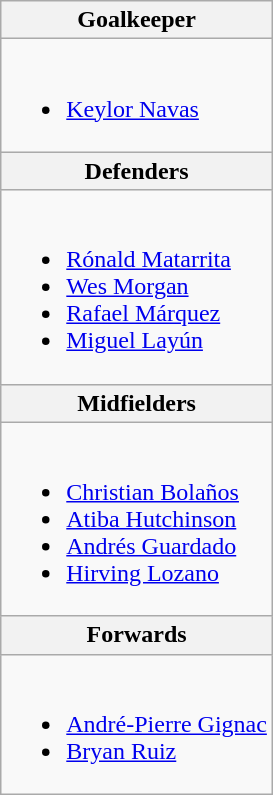<table class="wikitable">
<tr>
<th>Goalkeeper</th>
</tr>
<tr>
<td><br><ul><li><a href='#'>Keylor Navas</a></li></ul></td>
</tr>
<tr>
<th>Defenders</th>
</tr>
<tr>
<td><br><ul><li><a href='#'>Rónald Matarrita</a></li><li><a href='#'>Wes Morgan</a></li><li><a href='#'>Rafael Márquez</a></li><li><a href='#'>Miguel Layún</a></li></ul></td>
</tr>
<tr>
<th>Midfielders</th>
</tr>
<tr>
<td><br><ul><li><a href='#'>Christian Bolaños</a></li><li><a href='#'>Atiba Hutchinson</a></li><li><a href='#'>Andrés Guardado</a></li><li><a href='#'>Hirving Lozano</a></li></ul></td>
</tr>
<tr>
<th>Forwards</th>
</tr>
<tr>
<td><br><ul><li><a href='#'>André-Pierre Gignac</a></li><li><a href='#'>Bryan Ruiz</a></li></ul></td>
</tr>
</table>
